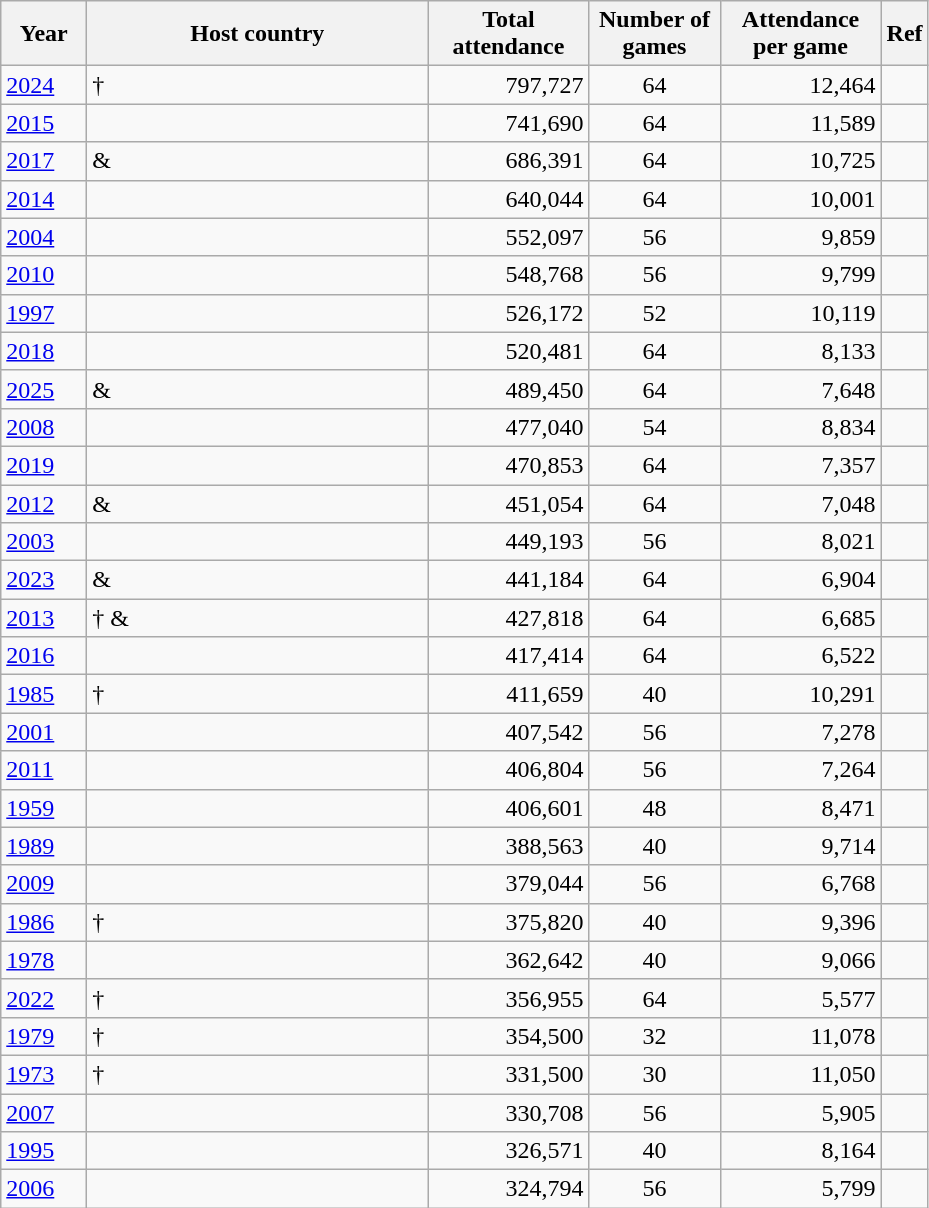<table class="wikitable sortable">
<tr>
<th style="width:50px;">Year</th>
<th style="width:220px;">Host country</th>
<th style="width:100px;">Total attendance</th>
<th style="width:80px;">Number of games</th>
<th style="width:100px;">Attendance per game</th>
<th>Ref</th>
</tr>
<tr>
<td><a href='#'>2024</a></td>
<td> †</td>
<td style="text-align:right">797,727</td>
<td style="text-align:center">64</td>
<td style="text-align:right">12,464</td>
<td></td>
</tr>
<tr>
<td><a href='#'>2015</a></td>
<td></td>
<td style="text-align:right">741,690</td>
<td style="text-align:center">64</td>
<td style="text-align:right">11,589</td>
<td></td>
</tr>
<tr>
<td><a href='#'>2017</a></td>
<td> & </td>
<td style="text-align:right">686,391</td>
<td style="text-align:center">64</td>
<td style="text-align:right">10,725</td>
<td></td>
</tr>
<tr>
<td><a href='#'>2014</a></td>
<td></td>
<td style="text-align:right">640,044</td>
<td style="text-align:center">64</td>
<td style="text-align:right">10,001</td>
<td></td>
</tr>
<tr>
<td><a href='#'>2004</a></td>
<td></td>
<td style="text-align:right">552,097</td>
<td style="text-align:center">56</td>
<td style="text-align:right">9,859</td>
<td></td>
</tr>
<tr>
<td><a href='#'>2010</a></td>
<td></td>
<td style="text-align:right">548,768</td>
<td style="text-align:center">56</td>
<td style="text-align:right">9,799</td>
<td></td>
</tr>
<tr>
<td><a href='#'>1997</a></td>
<td></td>
<td style="text-align:right">526,172</td>
<td style="text-align:center">52</td>
<td style="text-align:right">10,119</td>
<td></td>
</tr>
<tr>
<td><a href='#'>2018</a></td>
<td></td>
<td style="text-align:right">520,481</td>
<td style="text-align:center">64</td>
<td style="text-align:right">8,133</td>
<td></td>
</tr>
<tr>
<td><a href='#'>2025</a></td>
<td> & </td>
<td style="text-align:right">489,450</td>
<td style="text-align:center">64</td>
<td style="text-align:right">7,648</td>
<td></td>
</tr>
<tr>
<td><a href='#'>2008</a></td>
<td></td>
<td style="text-align:right">477,040</td>
<td style="text-align:center">54</td>
<td style="text-align:right">8,834</td>
<td></td>
</tr>
<tr>
<td><a href='#'>2019</a></td>
<td></td>
<td style="text-align:right">470,853</td>
<td style="text-align:center">64</td>
<td style="text-align:right">7,357</td>
<td></td>
</tr>
<tr>
<td><a href='#'>2012</a></td>
<td> & </td>
<td style="text-align:right">451,054</td>
<td style="text-align:center">64</td>
<td style="text-align:right">7,048</td>
<td></td>
</tr>
<tr>
<td><a href='#'>2003</a></td>
<td></td>
<td style="text-align:right">449,193</td>
<td style="text-align:center">56</td>
<td style="text-align:right">8,021</td>
<td></td>
</tr>
<tr>
<td><a href='#'>2023</a></td>
<td> & </td>
<td style="text-align:right">441,184</td>
<td style="text-align:center">64</td>
<td style="text-align:right">6,904</td>
<td></td>
</tr>
<tr>
<td><a href='#'>2013</a></td>
<td> † & </td>
<td style="text-align:right">427,818</td>
<td style="text-align:center">64</td>
<td style="text-align:right">6,685</td>
<td></td>
</tr>
<tr>
<td><a href='#'>2016</a></td>
<td></td>
<td style="text-align:right">417,414</td>
<td style="text-align:center">64</td>
<td style="text-align:right">6,522</td>
<td></td>
</tr>
<tr>
<td><a href='#'>1985</a></td>
<td> †</td>
<td style="text-align:right">411,659</td>
<td style="text-align:center">40</td>
<td style="text-align:right">10,291</td>
<td></td>
</tr>
<tr>
<td><a href='#'>2001</a></td>
<td></td>
<td style="text-align:right">407,542</td>
<td style="text-align:center">56</td>
<td style="text-align:right">7,278</td>
<td></td>
</tr>
<tr>
<td><a href='#'>2011</a></td>
<td></td>
<td style="text-align:right">406,804</td>
<td style="text-align:center">56</td>
<td style="text-align:right">7,264</td>
<td></td>
</tr>
<tr>
<td><a href='#'>1959</a></td>
<td></td>
<td style="text-align:right">406,601</td>
<td style="text-align:center">48</td>
<td style="text-align:right">8,471</td>
<td></td>
</tr>
<tr>
<td><a href='#'>1989</a></td>
<td></td>
<td style="text-align:right">388,563</td>
<td style="text-align:center">40</td>
<td style="text-align:right">9,714</td>
<td></td>
</tr>
<tr>
<td><a href='#'>2009</a></td>
<td></td>
<td style="text-align:right">379,044</td>
<td style="text-align:center">56</td>
<td style="text-align:right">6,768</td>
<td></td>
</tr>
<tr>
<td><a href='#'>1986</a></td>
<td> †</td>
<td style="text-align:right">375,820</td>
<td style="text-align:center">40</td>
<td style="text-align:right">9,396</td>
<td></td>
</tr>
<tr>
<td><a href='#'>1978</a></td>
<td></td>
<td style="text-align:right">362,642</td>
<td style="text-align:center">40</td>
<td style="text-align:right">9,066</td>
<td></td>
</tr>
<tr>
<td><a href='#'>2022</a></td>
<td> †</td>
<td style="text-align:right">356,955</td>
<td style="text-align:center">64</td>
<td style="text-align:right">5,577</td>
<td></td>
</tr>
<tr>
<td><a href='#'>1979</a></td>
<td> †</td>
<td style="text-align:right">354,500</td>
<td style="text-align:center">32</td>
<td style="text-align:right">11,078</td>
<td></td>
</tr>
<tr>
<td><a href='#'>1973</a></td>
<td> †</td>
<td style="text-align:right">331,500</td>
<td style="text-align:center">30</td>
<td style="text-align:right">11,050</td>
<td></td>
</tr>
<tr>
<td><a href='#'>2007</a></td>
<td></td>
<td style="text-align:right">330,708</td>
<td style="text-align:center">56</td>
<td style="text-align:right">5,905</td>
<td></td>
</tr>
<tr>
<td><a href='#'>1995</a></td>
<td></td>
<td style="text-align:right">326,571</td>
<td style="text-align:center">40</td>
<td style="text-align:right">8,164</td>
<td></td>
</tr>
<tr>
<td><a href='#'>2006</a></td>
<td></td>
<td style="text-align:right">324,794</td>
<td style="text-align:center">56</td>
<td style="text-align:right">5,799</td>
<td></td>
</tr>
</table>
